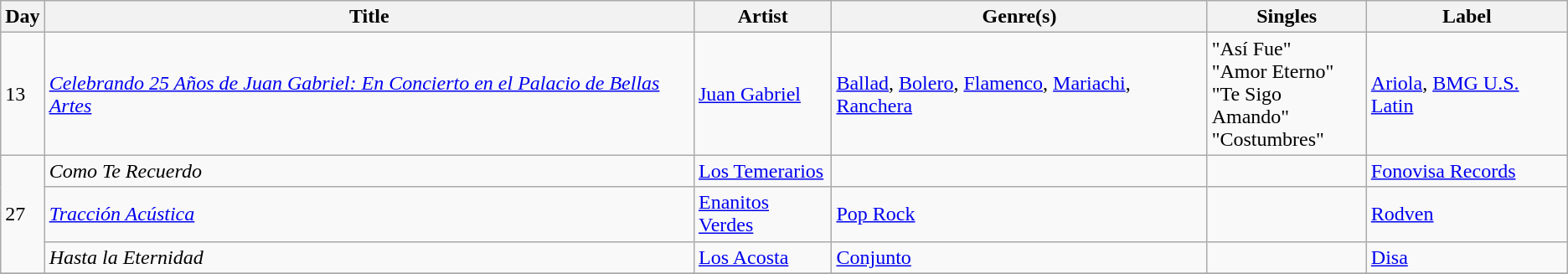<table class="wikitable sortable" style="text-align: left;">
<tr>
<th>Day</th>
<th>Title</th>
<th>Artist</th>
<th>Genre(s)</th>
<th>Singles</th>
<th>Label</th>
</tr>
<tr>
<td>13</td>
<td><em><a href='#'>Celebrando 25 Años de Juan Gabriel: En Concierto en el Palacio de Bellas Artes</a></em></td>
<td><a href='#'>Juan Gabriel</a></td>
<td><a href='#'>Ballad</a>, <a href='#'>Bolero</a>, <a href='#'>Flamenco</a>, <a href='#'>Mariachi</a>, <a href='#'>Ranchera</a></td>
<td>"Así Fue"<br>"Amor Eterno"<br>"Te Sigo Amando"<br>"Costumbres"</td>
<td><a href='#'>Ariola</a>, <a href='#'>BMG U.S. Latin</a></td>
</tr>
<tr>
<td rowspan="3">27</td>
<td><em>Como Te Recuerdo</em></td>
<td><a href='#'>Los Temerarios</a></td>
<td></td>
<td></td>
<td><a href='#'>Fonovisa Records</a></td>
</tr>
<tr>
<td><em><a href='#'>Tracción Acústica</a></em></td>
<td><a href='#'>Enanitos Verdes</a></td>
<td><a href='#'>Pop Rock</a></td>
<td></td>
<td><a href='#'>Rodven</a></td>
</tr>
<tr>
<td><em>Hasta la Eternidad</em></td>
<td><a href='#'>Los Acosta</a></td>
<td><a href='#'>Conjunto</a></td>
<td></td>
<td><a href='#'>Disa</a></td>
</tr>
<tr>
</tr>
</table>
